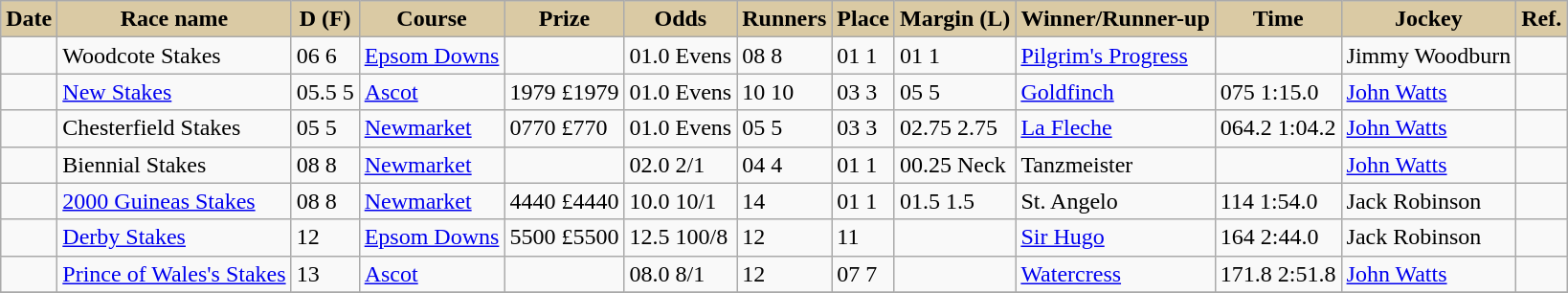<table class = "wikitable sortable" | border="1" cellpadding="1" style="text-align:centre; margin-left:1em; float:centre; border-collapse: collapse">
<tr style="background:#dacaa4; text-align:center;">
<th style="background:#dacaa4;">Date</th>
<th style="background:#dacaa4;">Race name</th>
<th style="background:#dacaa4;">D (F)</th>
<th style="background:#dacaa4;">Course</th>
<th style="background:#dacaa4;">Prize</th>
<th style="background:#dacaa4;">Odds</th>
<th style="background:#dacaa4;">Runners</th>
<th style="background:#dacaa4;">Place</th>
<th style="background:#dacaa4;">Margin (L)</th>
<th style="background:#dacaa4;">Winner/Runner-up</th>
<th style="background:#dacaa4;">Time</th>
<th style="background:#dacaa4;">Jockey</th>
<th style="background:#dacaa4;">Ref.</th>
</tr>
<tr>
<td></td>
<td>Woodcote Stakes</td>
<td><span>06</span> 6</td>
<td><a href='#'>Epsom Downs</a></td>
<td></td>
<td><span>01.0</span> Evens</td>
<td><span>08</span> 8</td>
<td><span>01</span> 1</td>
<td><span>01</span> 1</td>
<td><a href='#'>Pilgrim's Progress</a></td>
<td></td>
<td>Jimmy Woodburn</td>
<td></td>
</tr>
<tr>
<td></td>
<td><a href='#'>New Stakes</a></td>
<td><span>05.5</span> 5</td>
<td><a href='#'>Ascot</a></td>
<td><span>1979</span> £1979</td>
<td><span>01.0</span> Evens</td>
<td><span>10</span> 10</td>
<td><span>03</span> 3</td>
<td><span>05</span> 5</td>
<td><a href='#'>Goldfinch</a></td>
<td><span>075</span> 1:15.0</td>
<td><a href='#'>John Watts</a></td>
<td></td>
</tr>
<tr>
<td></td>
<td>Chesterfield Stakes</td>
<td><span>05</span> 5</td>
<td><a href='#'>Newmarket</a></td>
<td><span>0770</span> £770</td>
<td><span>01.0</span> Evens</td>
<td><span>05</span> 5</td>
<td><span>03</span> 3</td>
<td><span>02.75</span> 2.75</td>
<td><a href='#'>La Fleche</a></td>
<td><span>064.2</span> 1:04.2</td>
<td><a href='#'>John Watts</a></td>
<td></td>
</tr>
<tr>
<td></td>
<td>Biennial Stakes</td>
<td><span>08</span> 8</td>
<td><a href='#'>Newmarket</a></td>
<td></td>
<td><span>02.0</span> 2/1</td>
<td><span>04</span> 4</td>
<td><span>01</span> 1</td>
<td><span>00.25</span> Neck</td>
<td>Tanzmeister</td>
<td></td>
<td><a href='#'>John Watts</a></td>
<td></td>
</tr>
<tr>
<td></td>
<td><a href='#'>2000 Guineas Stakes</a></td>
<td><span>08</span> 8</td>
<td><a href='#'>Newmarket</a></td>
<td><span>4440</span> £4440</td>
<td><span>10.0</span> 10/1</td>
<td>14</td>
<td><span>01</span> 1</td>
<td><span>01.5</span> 1.5</td>
<td>St. Angelo</td>
<td><span>114</span> 1:54.0</td>
<td>Jack Robinson</td>
<td></td>
</tr>
<tr>
<td></td>
<td><a href='#'>Derby Stakes</a></td>
<td>12</td>
<td><a href='#'>Epsom Downs</a></td>
<td><span>5500</span> £5500</td>
<td><span>12.5</span> 100/8</td>
<td>12</td>
<td>11</td>
<td></td>
<td><a href='#'>Sir Hugo</a></td>
<td><span>164</span> 2:44.0</td>
<td>Jack Robinson</td>
<td></td>
</tr>
<tr>
<td></td>
<td><a href='#'>Prince of Wales's Stakes</a></td>
<td>13</td>
<td><a href='#'>Ascot</a></td>
<td></td>
<td><span>08.0</span> 8/1</td>
<td>12</td>
<td><span>07</span> 7</td>
<td></td>
<td><a href='#'>Watercress</a></td>
<td><span>171.8</span> 2:51.8</td>
<td><a href='#'>John Watts</a></td>
<td></td>
</tr>
<tr>
</tr>
</table>
